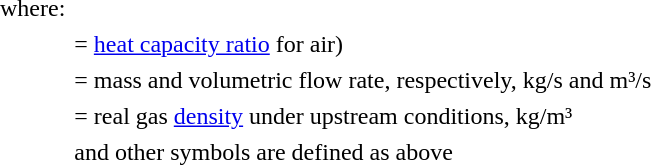<table border="0" cellpadding="2">
<tr>
<td align=right>where:</td>
<td> </td>
</tr>
<tr>
<th align=right><em></em></th>
<td align=left>= <a href='#'>heat capacity ratio</a> for air)</td>
</tr>
<tr>
<th align=right><em></em></th>
<td align=left>= mass and volumetric flow rate, respectively, kg/s and m³/s</td>
</tr>
<tr>
<th align=right><em></em></th>
<td align=left>= real gas <a href='#'>density</a> under upstream conditions, kg/m³</td>
</tr>
<tr>
<td align=right> </td>
<td align=left>and other symbols are defined as above</td>
</tr>
</table>
